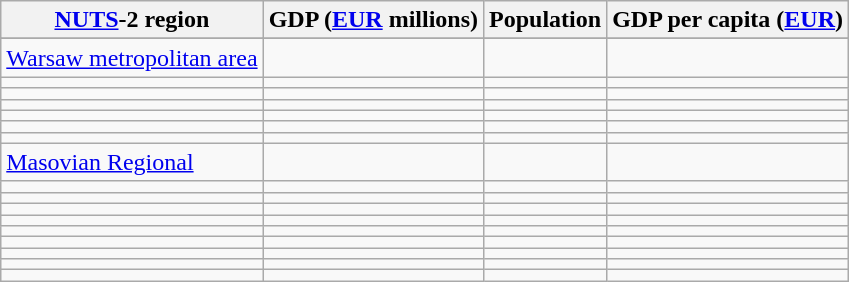<table class="wikitable sortable static-row-numbers" style=text-align:right>
<tr class=static-row-header style="text-align:center;vertical-align:bottom;">
<th><a href='#'>NUTS</a>-2 region</th>
<th>GDP (<a href='#'>EUR</a> millions)</th>
<th>Population</th>
<th>GDP per capita (<a href='#'>EUR</a>)</th>
</tr>
<tr>
</tr>
<tr class="static-row-header" style="text-align:center;vertical-align:bottom;">
</tr>
<tr>
<td style=text-align:left> <a href='#'>Warsaw metropolitan area</a></td>
<td></td>
<td></td>
<td></td>
</tr>
<tr>
<td style=text-align:left></td>
<td></td>
<td></td>
<td></td>
</tr>
<tr>
<td style=text-align:left></td>
<td></td>
<td></td>
<td></td>
</tr>
<tr>
<td style=text-align:left></td>
<td></td>
<td></td>
<td></td>
</tr>
<tr>
<td style=text-align:left></td>
<td></td>
<td></td>
<td></td>
</tr>
<tr>
<td style=text-align:left></td>
<td></td>
<td></td>
<td></td>
</tr>
<tr>
<td style=text-align:left></td>
<td></td>
<td></td>
<td></td>
</tr>
<tr>
<td style=text-align:left> <a href='#'>Masovian Regional</a></td>
<td></td>
<td></td>
<td></td>
</tr>
<tr>
<td style=text-align:left></td>
<td></td>
<td></td>
<td></td>
</tr>
<tr>
<td style=text-align:left></td>
<td></td>
<td></td>
<td></td>
</tr>
<tr>
<td style=text-align:left></td>
<td></td>
<td></td>
<td></td>
</tr>
<tr>
<td style=text-align:left></td>
<td></td>
<td></td>
<td></td>
</tr>
<tr>
<td style=text-align:left></td>
<td></td>
<td></td>
<td></td>
</tr>
<tr>
<td style=text-align:left></td>
<td></td>
<td></td>
<td></td>
</tr>
<tr>
<td style=text-align:left></td>
<td></td>
<td></td>
<td></td>
</tr>
<tr>
<td style=text-align:left></td>
<td></td>
<td></td>
<td></td>
</tr>
<tr>
<td style=text-align:left></td>
<td></td>
<td></td>
<td></td>
</tr>
</table>
